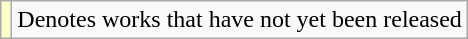<table class="wikitable">
<tr>
<td style="background:#FFFFCC;"></td>
<td>Denotes works that have not yet been released</td>
</tr>
</table>
